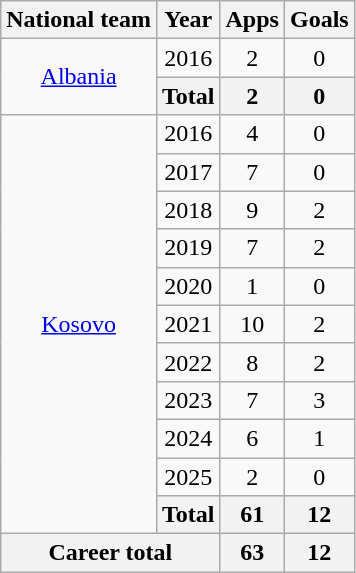<table class="wikitable" style="text-align:center">
<tr>
<th>National team</th>
<th>Year</th>
<th>Apps</th>
<th>Goals</th>
</tr>
<tr>
<td rowspan="2"><a href='#'>Albania</a></td>
<td>2016</td>
<td>2</td>
<td>0</td>
</tr>
<tr>
<th>Total</th>
<th>2</th>
<th>0</th>
</tr>
<tr>
<td rowspan="11"><a href='#'>Kosovo</a></td>
<td>2016</td>
<td>4</td>
<td>0</td>
</tr>
<tr>
<td>2017</td>
<td>7</td>
<td>0</td>
</tr>
<tr>
<td>2018</td>
<td>9</td>
<td>2</td>
</tr>
<tr>
<td>2019</td>
<td>7</td>
<td>2</td>
</tr>
<tr>
<td>2020</td>
<td>1</td>
<td>0</td>
</tr>
<tr>
<td>2021</td>
<td>10</td>
<td>2</td>
</tr>
<tr>
<td>2022</td>
<td>8</td>
<td>2</td>
</tr>
<tr>
<td>2023</td>
<td>7</td>
<td>3</td>
</tr>
<tr>
<td>2024</td>
<td>6</td>
<td>1</td>
</tr>
<tr>
<td>2025</td>
<td>2</td>
<td>0</td>
</tr>
<tr>
<th>Total</th>
<th>61</th>
<th>12</th>
</tr>
<tr>
<th colspan="2">Career total</th>
<th>63</th>
<th>12</th>
</tr>
</table>
